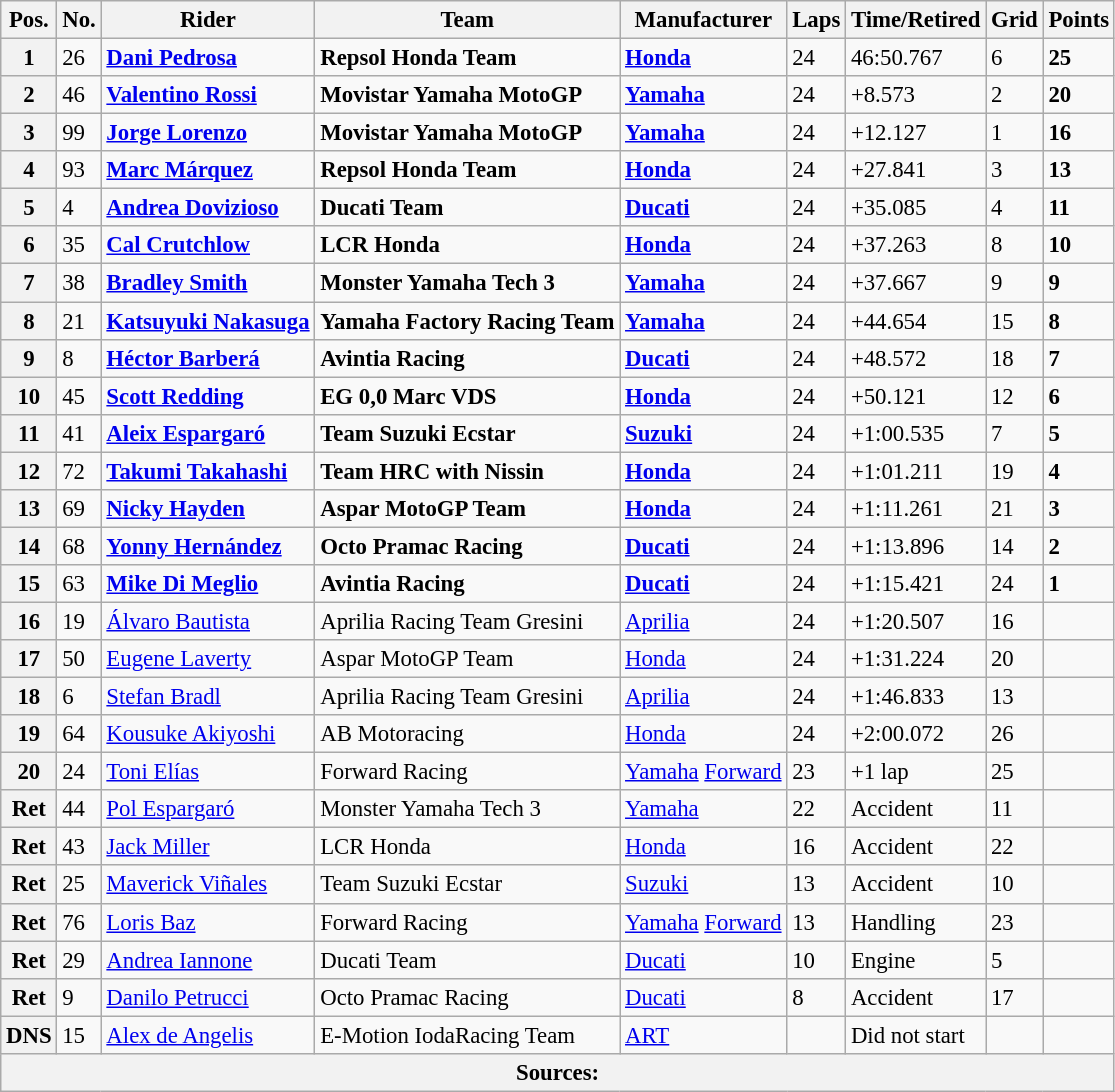<table class="wikitable" style="font-size: 95%;">
<tr>
<th>Pos.</th>
<th>No.</th>
<th>Rider</th>
<th>Team</th>
<th>Manufacturer</th>
<th>Laps</th>
<th>Time/Retired</th>
<th>Grid</th>
<th>Points</th>
</tr>
<tr>
<th>1</th>
<td>26</td>
<td> <strong><a href='#'>Dani Pedrosa</a></strong></td>
<td><strong>Repsol Honda Team</strong></td>
<td><strong><a href='#'>Honda</a></strong></td>
<td>24</td>
<td>46:50.767</td>
<td>6</td>
<td><strong>25</strong></td>
</tr>
<tr>
<th>2</th>
<td>46</td>
<td> <strong><a href='#'>Valentino Rossi</a></strong></td>
<td><strong>Movistar Yamaha MotoGP</strong></td>
<td><strong><a href='#'>Yamaha</a></strong></td>
<td>24</td>
<td>+8.573</td>
<td>2</td>
<td><strong>20</strong></td>
</tr>
<tr>
<th>3</th>
<td>99</td>
<td> <strong><a href='#'>Jorge Lorenzo</a></strong></td>
<td><strong>Movistar Yamaha MotoGP</strong></td>
<td><strong><a href='#'>Yamaha</a></strong></td>
<td>24</td>
<td>+12.127</td>
<td>1</td>
<td><strong>16</strong></td>
</tr>
<tr>
<th>4</th>
<td>93</td>
<td> <strong><a href='#'>Marc Márquez</a></strong></td>
<td><strong>Repsol Honda Team</strong></td>
<td><strong><a href='#'>Honda</a></strong></td>
<td>24</td>
<td>+27.841</td>
<td>3</td>
<td><strong>13</strong></td>
</tr>
<tr>
<th>5</th>
<td>4</td>
<td> <strong><a href='#'>Andrea Dovizioso</a></strong></td>
<td><strong>Ducati Team</strong></td>
<td><strong><a href='#'>Ducati</a></strong></td>
<td>24</td>
<td>+35.085</td>
<td>4</td>
<td><strong>11</strong></td>
</tr>
<tr>
<th>6</th>
<td>35</td>
<td> <strong><a href='#'>Cal Crutchlow</a></strong></td>
<td><strong>LCR Honda</strong></td>
<td><strong><a href='#'>Honda</a></strong></td>
<td>24</td>
<td>+37.263</td>
<td>8</td>
<td><strong>10</strong></td>
</tr>
<tr>
<th>7</th>
<td>38</td>
<td> <strong><a href='#'>Bradley Smith</a></strong></td>
<td><strong>Monster Yamaha Tech 3</strong></td>
<td><strong><a href='#'>Yamaha</a></strong></td>
<td>24</td>
<td>+37.667</td>
<td>9</td>
<td><strong>9</strong></td>
</tr>
<tr>
<th>8</th>
<td>21</td>
<td> <strong><a href='#'>Katsuyuki Nakasuga</a></strong></td>
<td><strong>Yamaha Factory Racing Team</strong></td>
<td><strong><a href='#'>Yamaha</a></strong></td>
<td>24</td>
<td>+44.654</td>
<td>15</td>
<td><strong>8</strong></td>
</tr>
<tr>
<th>9</th>
<td>8</td>
<td> <strong><a href='#'>Héctor Barberá</a></strong></td>
<td><strong>Avintia Racing</strong></td>
<td><strong><a href='#'>Ducati</a></strong></td>
<td>24</td>
<td>+48.572</td>
<td>18</td>
<td><strong>7</strong></td>
</tr>
<tr>
<th>10</th>
<td>45</td>
<td> <strong><a href='#'>Scott Redding</a></strong></td>
<td><strong>EG 0,0 Marc VDS</strong></td>
<td><strong><a href='#'>Honda</a></strong></td>
<td>24</td>
<td>+50.121</td>
<td>12</td>
<td><strong>6</strong></td>
</tr>
<tr>
<th>11</th>
<td>41</td>
<td> <strong><a href='#'>Aleix Espargaró</a></strong></td>
<td><strong>Team Suzuki Ecstar</strong></td>
<td><strong><a href='#'>Suzuki</a></strong></td>
<td>24</td>
<td>+1:00.535</td>
<td>7</td>
<td><strong>5</strong></td>
</tr>
<tr>
<th>12</th>
<td>72</td>
<td> <strong><a href='#'>Takumi Takahashi</a></strong></td>
<td><strong>Team HRC with Nissin</strong></td>
<td><strong><a href='#'>Honda</a></strong></td>
<td>24</td>
<td>+1:01.211</td>
<td>19</td>
<td><strong>4</strong></td>
</tr>
<tr>
<th>13</th>
<td>69</td>
<td> <strong><a href='#'>Nicky Hayden</a></strong></td>
<td><strong>Aspar MotoGP Team</strong></td>
<td><strong><a href='#'>Honda</a></strong></td>
<td>24</td>
<td>+1:11.261</td>
<td>21</td>
<td><strong>3</strong></td>
</tr>
<tr>
<th>14</th>
<td>68</td>
<td> <strong><a href='#'>Yonny Hernández</a></strong></td>
<td><strong>Octo Pramac Racing</strong></td>
<td><strong><a href='#'>Ducati</a></strong></td>
<td>24</td>
<td>+1:13.896</td>
<td>14</td>
<td><strong>2</strong></td>
</tr>
<tr>
<th>15</th>
<td>63</td>
<td> <strong><a href='#'>Mike Di Meglio</a></strong></td>
<td><strong>Avintia Racing</strong></td>
<td><strong><a href='#'>Ducati</a></strong></td>
<td>24</td>
<td>+1:15.421</td>
<td>24</td>
<td><strong>1</strong></td>
</tr>
<tr>
<th>16</th>
<td>19</td>
<td> <a href='#'>Álvaro Bautista</a></td>
<td>Aprilia Racing Team Gresini</td>
<td><a href='#'>Aprilia</a></td>
<td>24</td>
<td>+1:20.507</td>
<td>16</td>
<td></td>
</tr>
<tr>
<th>17</th>
<td>50</td>
<td> <a href='#'>Eugene Laverty</a></td>
<td>Aspar MotoGP Team</td>
<td><a href='#'>Honda</a></td>
<td>24</td>
<td>+1:31.224</td>
<td>20</td>
<td></td>
</tr>
<tr>
<th>18</th>
<td>6</td>
<td> <a href='#'>Stefan Bradl</a></td>
<td>Aprilia Racing Team Gresini</td>
<td><a href='#'>Aprilia</a></td>
<td>24</td>
<td>+1:46.833</td>
<td>13</td>
<td></td>
</tr>
<tr>
<th>19</th>
<td>64</td>
<td> <a href='#'>Kousuke Akiyoshi</a></td>
<td>AB Motoracing</td>
<td><a href='#'>Honda</a></td>
<td>24</td>
<td>+2:00.072</td>
<td>26</td>
<td></td>
</tr>
<tr>
<th>20</th>
<td>24</td>
<td> <a href='#'>Toni Elías</a></td>
<td>Forward Racing</td>
<td><a href='#'>Yamaha</a> <a href='#'>Forward</a></td>
<td>23</td>
<td>+1 lap</td>
<td>25</td>
<td></td>
</tr>
<tr>
<th>Ret</th>
<td>44</td>
<td> <a href='#'>Pol Espargaró</a></td>
<td>Monster Yamaha Tech 3</td>
<td><a href='#'>Yamaha</a></td>
<td>22</td>
<td>Accident</td>
<td>11</td>
<td></td>
</tr>
<tr>
<th>Ret</th>
<td>43</td>
<td> <a href='#'>Jack Miller</a></td>
<td>LCR Honda</td>
<td><a href='#'>Honda</a></td>
<td>16</td>
<td>Accident</td>
<td>22</td>
<td></td>
</tr>
<tr>
<th>Ret</th>
<td>25</td>
<td> <a href='#'>Maverick Viñales</a></td>
<td>Team Suzuki Ecstar</td>
<td><a href='#'>Suzuki</a></td>
<td>13</td>
<td>Accident</td>
<td>10</td>
<td></td>
</tr>
<tr>
<th>Ret</th>
<td>76</td>
<td> <a href='#'>Loris Baz</a></td>
<td>Forward Racing</td>
<td><a href='#'>Yamaha</a> <a href='#'>Forward</a></td>
<td>13</td>
<td>Handling</td>
<td>23</td>
<td></td>
</tr>
<tr>
<th>Ret</th>
<td>29</td>
<td> <a href='#'>Andrea Iannone</a></td>
<td>Ducati Team</td>
<td><a href='#'>Ducati</a></td>
<td>10</td>
<td>Engine</td>
<td>5</td>
<td></td>
</tr>
<tr>
<th>Ret</th>
<td>9</td>
<td> <a href='#'>Danilo Petrucci</a></td>
<td>Octo Pramac Racing</td>
<td><a href='#'>Ducati</a></td>
<td>8</td>
<td>Accident</td>
<td>17</td>
<td></td>
</tr>
<tr>
<th>DNS</th>
<td>15</td>
<td> <a href='#'>Alex de Angelis</a></td>
<td>E-Motion IodaRacing Team</td>
<td><a href='#'>ART</a></td>
<td></td>
<td>Did not start</td>
<td></td>
<td></td>
</tr>
<tr>
<th colspan=9>Sources: </th>
</tr>
</table>
